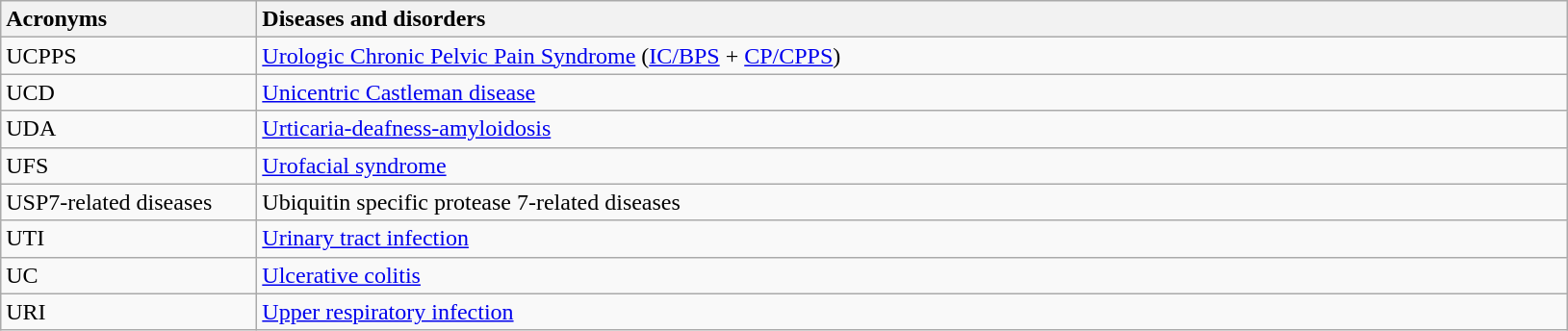<table class="wikitable sortable">
<tr>
<th width=170px style=text-align:left>Acronyms</th>
<th width=900px style=text-align:left>Diseases and disorders</th>
</tr>
<tr>
<td>UCPPS</td>
<td><a href='#'>Urologic Chronic Pelvic Pain Syndrome</a> (<a href='#'>IC/BPS</a> + <a href='#'>CP/CPPS</a>)</td>
</tr>
<tr>
<td>UCD</td>
<td><a href='#'>Unicentric Castleman disease</a></td>
</tr>
<tr>
<td>UDA</td>
<td><a href='#'>Urticaria-deafness-amyloidosis</a></td>
</tr>
<tr>
<td>UFS</td>
<td><a href='#'>Urofacial syndrome</a></td>
</tr>
<tr>
<td>USP7-related diseases</td>
<td>Ubiquitin specific protease 7-related diseases</td>
</tr>
<tr>
<td>UTI</td>
<td><a href='#'>Urinary tract infection</a></td>
</tr>
<tr>
<td>UC</td>
<td><a href='#'>Ulcerative colitis</a></td>
</tr>
<tr>
<td>URI</td>
<td><a href='#'>Upper respiratory infection</a></td>
</tr>
</table>
